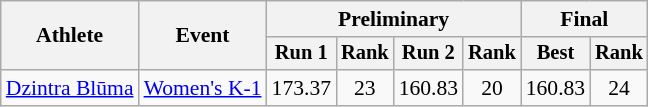<table class=wikitable style="font-size:90%">
<tr>
<th rowspan="2">Athlete</th>
<th rowspan="2">Event</th>
<th colspan="4">Preliminary</th>
<th colspan="2">Final</th>
</tr>
<tr style="font-size:95%">
<th>Run 1</th>
<th>Rank</th>
<th>Run 2</th>
<th>Rank</th>
<th>Best</th>
<th>Rank</th>
</tr>
<tr align=center>
<td align=left><a href='#'>Dzintra Blūma</a></td>
<td align=left><a href='#'>Women's K-1</a></td>
<td>173.37</td>
<td>23</td>
<td>160.83</td>
<td>20</td>
<td>160.83</td>
<td>24</td>
</tr>
</table>
